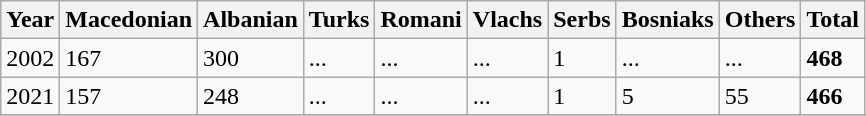<table class="wikitable">
<tr>
<th>Year</th>
<th>Macedonian</th>
<th>Albanian</th>
<th>Turks</th>
<th>Romani</th>
<th>Vlachs</th>
<th>Serbs</th>
<th>Bosniaks</th>
<th><abbr>Others</abbr></th>
<th>Total</th>
</tr>
<tr>
<td>2002</td>
<td>167</td>
<td>300</td>
<td>...</td>
<td>...</td>
<td>...</td>
<td>1</td>
<td>...</td>
<td>...</td>
<td><strong>468</strong></td>
</tr>
<tr>
<td>2021</td>
<td>157</td>
<td>248</td>
<td>...</td>
<td>...</td>
<td>...</td>
<td>1</td>
<td>5</td>
<td>55</td>
<td><strong>466</strong></td>
</tr>
<tr>
</tr>
</table>
